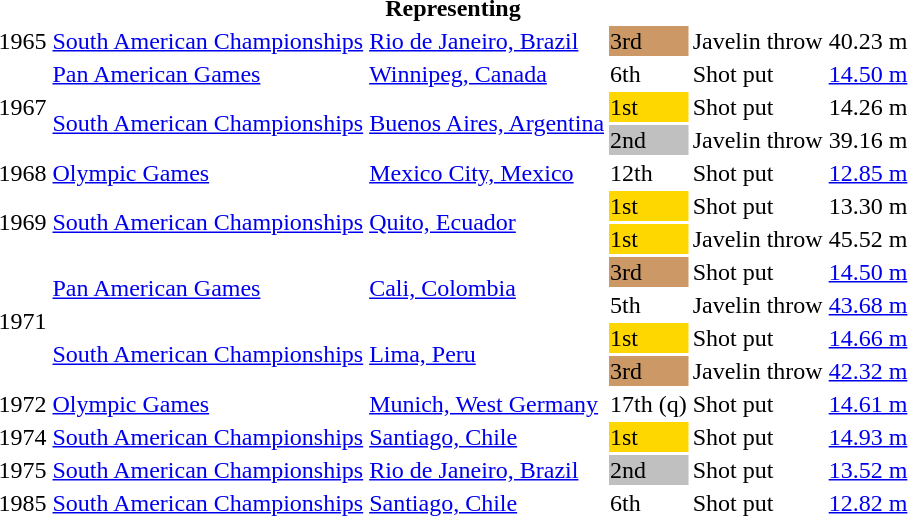<table>
<tr>
<th colspan=6>Representing </th>
</tr>
<tr>
<td>1965</td>
<td><a href='#'>South American Championships</a></td>
<td><a href='#'>Rio de Janeiro, Brazil</a></td>
<td bgcolor=cc9966>3rd</td>
<td>Javelin throw</td>
<td>40.23 m</td>
</tr>
<tr>
<td rowspan=3>1967</td>
<td><a href='#'>Pan American Games</a></td>
<td><a href='#'>Winnipeg, Canada</a></td>
<td>6th</td>
<td>Shot put</td>
<td><a href='#'>14.50 m</a></td>
</tr>
<tr>
<td rowspan=2><a href='#'>South American Championships</a></td>
<td rowspan=2><a href='#'>Buenos Aires, Argentina</a></td>
<td bgcolor=gold>1st</td>
<td>Shot put</td>
<td>14.26 m</td>
</tr>
<tr>
<td bgcolor=silver>2nd</td>
<td>Javelin throw</td>
<td>39.16 m</td>
</tr>
<tr>
<td>1968</td>
<td><a href='#'>Olympic Games</a></td>
<td><a href='#'>Mexico City, Mexico</a></td>
<td>12th</td>
<td>Shot put</td>
<td><a href='#'>12.85 m</a></td>
</tr>
<tr>
<td rowspan=2>1969</td>
<td rowspan=2><a href='#'>South American Championships</a></td>
<td rowspan=2><a href='#'>Quito, Ecuador</a></td>
<td bgcolor=gold>1st</td>
<td>Shot put</td>
<td>13.30 m</td>
</tr>
<tr>
<td bgcolor=gold>1st</td>
<td>Javelin throw</td>
<td>45.52 m</td>
</tr>
<tr>
<td rowspan=4>1971</td>
<td rowspan=2><a href='#'>Pan American Games</a></td>
<td rowspan=2><a href='#'>Cali, Colombia</a></td>
<td bgcolor=cc9966>3rd</td>
<td>Shot put</td>
<td><a href='#'>14.50 m</a></td>
</tr>
<tr>
<td>5th</td>
<td>Javelin throw</td>
<td><a href='#'>43.68 m</a></td>
</tr>
<tr>
<td rowspan=2><a href='#'>South American Championships</a></td>
<td rowspan=2><a href='#'>Lima, Peru</a></td>
<td bgcolor=gold>1st</td>
<td>Shot put</td>
<td><a href='#'>14.66 m</a></td>
</tr>
<tr>
<td bgcolor=cc9966>3rd</td>
<td>Javelin throw</td>
<td><a href='#'>42.32 m</a></td>
</tr>
<tr>
<td>1972</td>
<td><a href='#'>Olympic Games</a></td>
<td><a href='#'>Munich, West Germany</a></td>
<td>17th (q)</td>
<td>Shot put</td>
<td><a href='#'>14.61 m</a></td>
</tr>
<tr>
<td>1974</td>
<td><a href='#'>South American Championships</a></td>
<td><a href='#'>Santiago, Chile</a></td>
<td bgcolor=gold>1st</td>
<td>Shot put</td>
<td><a href='#'>14.93 m</a></td>
</tr>
<tr>
<td>1975</td>
<td><a href='#'>South American Championships</a></td>
<td><a href='#'>Rio de Janeiro, Brazil</a></td>
<td bgcolor=silver>2nd</td>
<td>Shot put</td>
<td><a href='#'>13.52 m</a></td>
</tr>
<tr>
<td>1985</td>
<td><a href='#'>South American Championships</a></td>
<td><a href='#'>Santiago, Chile</a></td>
<td>6th</td>
<td>Shot put</td>
<td><a href='#'>12.82 m</a></td>
</tr>
</table>
